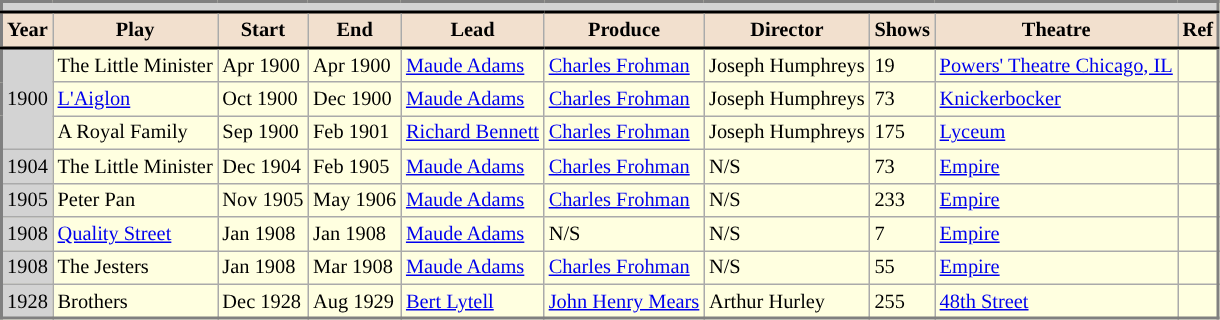<table class="wikitable sortable mw-collapsible mw-collapsed" style="background:lightyellow; border:2px solid gray;font-size:85%">
<tr>
<th colspan="18" style="border:1px solid #808080;background:lightgrey;"></th>
</tr>
<tr>
<th style="border-bottom:2px solid black;border-top:2px solid black;background:#F2E0CE">Year</th>
<th style="border-bottom:2px solid black;border-top:2px solid black;background:#F2E0CE">Play</th>
<th style="border-bottom:2px solid black;border-top:2px solid black;background:#F2E0CE">Start</th>
<th style="border-bottom:2px solid black;border-top:2px solid black;background:#F2E0CE">End</th>
<th style="border-bottom:2px solid black;border-top:2px solid black;background:#F2E0CE">Lead</th>
<th style="border-bottom:2px solid black;border-top:2px solid black;background:#F2E0CE">Produce</th>
<th style="border-bottom:2px solid black;border-top:2px solid black;background:#F2E0CE">Director</th>
<th style="border-bottom:2px solid black;border-top:2px solid black;background:#F2E0CE">Shows</th>
<th style="border-bottom:2px solid black;border-top:2px solid black;background:#F2E0CE">Theatre</th>
<th style="border-bottom:2px solid black;border-top:2px solid black;background:#F2E0CE">Ref</th>
</tr>
<tr>
<td rowspan="3" style="background:lightgrey">1900</td>
<td>The Little Minister</td>
<td>Apr 1900</td>
<td>Apr 1900</td>
<td><a href='#'>Maude Adams</a></td>
<td><a href='#'>Charles Frohman</a></td>
<td>Joseph Humphreys</td>
<td>19</td>
<td><a href='#'>Powers' Theatre Chicago, IL</a></td>
<td></td>
</tr>
<tr>
<td><a href='#'>L'Aiglon</a></td>
<td>Oct 1900</td>
<td>Dec 1900</td>
<td><a href='#'>Maude Adams</a></td>
<td><a href='#'>Charles Frohman</a></td>
<td>Joseph Humphreys</td>
<td>73</td>
<td><a href='#'>Knickerbocker</a></td>
<td></td>
</tr>
<tr>
<td>A Royal Family</td>
<td>Sep 1900</td>
<td>Feb 1901</td>
<td><a href='#'>Richard Bennett</a></td>
<td><a href='#'>Charles Frohman</a></td>
<td>Joseph Humphreys</td>
<td>175</td>
<td><a href='#'>Lyceum</a></td>
<td></td>
</tr>
<tr>
<td rowspan="1" style="background:lightgrey">1904</td>
<td>The Little Minister</td>
<td>Dec 1904</td>
<td>Feb 1905</td>
<td><a href='#'>Maude Adams</a></td>
<td><a href='#'>Charles Frohman</a></td>
<td>N/S</td>
<td>73</td>
<td><a href='#'>Empire</a></td>
<td></td>
</tr>
<tr>
<td rowspan="1" style="background:lightgrey">1905</td>
<td>Peter Pan</td>
<td>Nov 1905</td>
<td>May 1906</td>
<td><a href='#'>Maude Adams</a></td>
<td><a href='#'>Charles Frohman</a></td>
<td>N/S</td>
<td>233</td>
<td><a href='#'>Empire</a></td>
<td></td>
</tr>
<tr>
<td rowspan="1" style="background:lightgrey">1908</td>
<td><a href='#'>Quality Street</a></td>
<td>Jan 1908</td>
<td>Jan 1908</td>
<td><a href='#'>Maude Adams</a></td>
<td>N/S</td>
<td>N/S</td>
<td>7</td>
<td><a href='#'>Empire</a></td>
<td></td>
</tr>
<tr>
<td rowspan="1" style="background:lightgrey">1908</td>
<td>The Jesters</td>
<td>Jan 1908</td>
<td>Mar 1908</td>
<td><a href='#'>Maude Adams</a></td>
<td><a href='#'>Charles Frohman</a></td>
<td>N/S</td>
<td>55</td>
<td><a href='#'>Empire</a></td>
<td></td>
</tr>
<tr>
<td rowspan="1" style="background:lightgrey">1928</td>
<td>Brothers</td>
<td>Dec 1928</td>
<td>Aug 1929</td>
<td><a href='#'>Bert Lytell</a></td>
<td><a href='#'>John Henry Mears</a></td>
<td>Arthur Hurley</td>
<td>255</td>
<td><a href='#'>48th Street</a></td>
<td></td>
</tr>
</table>
